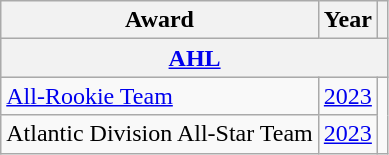<table class="wikitable">
<tr>
<th>Award</th>
<th>Year</th>
<th></th>
</tr>
<tr ALIGN="center" bgcolor="#e0e0e0">
<th colspan="3"><a href='#'>AHL</a></th>
</tr>
<tr>
<td><a href='#'>All-Rookie Team</a></td>
<td><a href='#'>2023</a></td>
</tr>
<tr>
<td>Atlantic Division All-Star Team</td>
<td><a href='#'>2023</a></td>
</tr>
</table>
